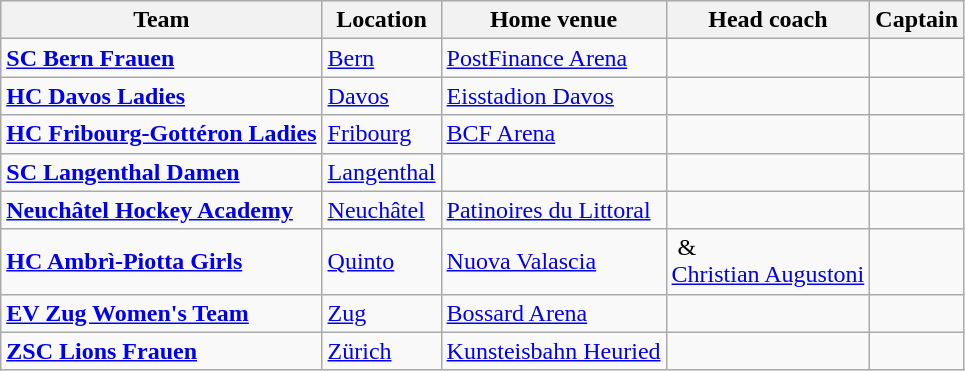<table class="wikitable sortable" width="">
<tr style="background:#efefef;">
<th>Team</th>
<th>Location</th>
<th>Home venue</th>
<th>Head coach</th>
<th>Captain</th>
</tr>
<tr>
<td><strong><a href='#'>SC Bern Frauen</a></strong></td>
<td> <a href='#'>Bern</a></td>
<td><a href='#'>PostFinance Arena</a></td>
<td></td>
<td></td>
</tr>
<tr>
<td><strong><a href='#'>HC Davos Ladies</a></strong></td>
<td> <a href='#'>Davos</a></td>
<td><a href='#'>Eisstadion Davos</a></td>
<td></td>
<td></td>
</tr>
<tr>
<td><strong><a href='#'>HC Fribourg-Gottéron Ladies</a></strong></td>
<td> <a href='#'>Fribourg</a></td>
<td><a href='#'>BCF Arena</a></td>
<td></td>
<td></td>
</tr>
<tr>
<td><strong><a href='#'>SC Langenthal Damen</a></strong></td>
<td> <a href='#'>Langenthal</a></td>
<td></td>
<td></td>
<td></td>
</tr>
<tr>
<td><strong><a href='#'>Neuchâtel Hockey Academy</a></strong></td>
<td> <a href='#'>Neuchâtel</a></td>
<td><a href='#'>Patinoires du Littoral</a></td>
<td></td>
<td></td>
</tr>
<tr>
<td><strong><a href='#'>HC Ambrì-Piotta Girls</a></strong></td>
<td> <a href='#'>Quinto</a></td>
<td><a href='#'>Nuova Valascia</a></td>
<td> &<br><a href='#'>Christian Augustoni</a></td>
<td></td>
</tr>
<tr>
<td><strong><a href='#'>EV Zug Women's Team</a></strong></td>
<td> <a href='#'>Zug</a></td>
<td><a href='#'>Bossard Arena</a></td>
<td></td>
<td></td>
</tr>
<tr>
<td><strong><a href='#'>ZSC Lions Frauen</a></strong></td>
<td> <a href='#'>Zürich</a></td>
<td><a href='#'>Kunsteisbahn Heuried</a></td>
<td></td>
<td></td>
</tr>
</table>
